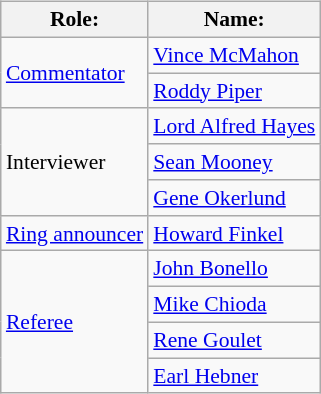<table class=wikitable style="font-size:90%; margin: 0.5em 0 0.5em 1em; float: right; clear: right;">
<tr>
<th>Role:</th>
<th>Name:</th>
</tr>
<tr>
<td rowspan=2><a href='#'>Commentator</a></td>
<td><a href='#'>Vince McMahon</a></td>
</tr>
<tr>
<td><a href='#'>Roddy Piper</a></td>
</tr>
<tr>
<td rowspan=3>Interviewer</td>
<td><a href='#'>Lord Alfred Hayes</a></td>
</tr>
<tr>
<td><a href='#'>Sean Mooney</a></td>
</tr>
<tr>
<td><a href='#'>Gene Okerlund</a></td>
</tr>
<tr>
<td rowspan=1><a href='#'>Ring announcer</a></td>
<td><a href='#'>Howard Finkel</a></td>
</tr>
<tr>
<td rowspan=4><a href='#'>Referee</a></td>
<td><a href='#'>John Bonello</a></td>
</tr>
<tr>
<td><a href='#'>Mike Chioda</a></td>
</tr>
<tr>
<td><a href='#'>Rene Goulet</a></td>
</tr>
<tr>
<td><a href='#'>Earl Hebner</a></td>
</tr>
</table>
